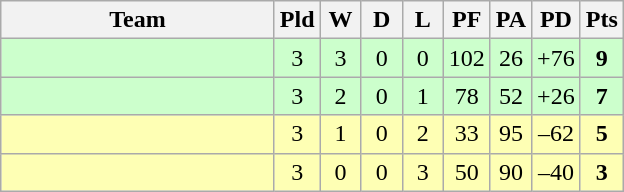<table class="wikitable" style="text-align:center;">
<tr>
<th width=175>Team</th>
<th width=20 abbr="Played">Pld</th>
<th width=20 abbr="Won">W</th>
<th width=20 abbr="Drawn">D</th>
<th width=20 abbr="Lost">L</th>
<th width=20 abbr="Points for">PF</th>
<th width=20 abbr="Points against">PA</th>
<th width=25 abbr="Points difference">PD</th>
<th width=20 abbr="Points">Pts</th>
</tr>
<tr style="background:#ccffcc">
<td align=left></td>
<td>3</td>
<td>3</td>
<td>0</td>
<td>0</td>
<td>102</td>
<td>26</td>
<td>+76</td>
<td><strong>9</strong></td>
</tr>
<tr style="background:#ccffcc">
<td align=left></td>
<td>3</td>
<td>2</td>
<td>0</td>
<td>1</td>
<td>78</td>
<td>52</td>
<td>+26</td>
<td><strong>7</strong></td>
</tr>
<tr style="background:#feffb4">
<td align=left></td>
<td>3</td>
<td>1</td>
<td>0</td>
<td>2</td>
<td>33</td>
<td>95</td>
<td>–62</td>
<td><strong>5</strong></td>
</tr>
<tr style="background:#feffb4">
<td align=left></td>
<td>3</td>
<td>0</td>
<td>0</td>
<td>3</td>
<td>50</td>
<td>90</td>
<td>–40</td>
<td><strong>3</strong></td>
</tr>
</table>
